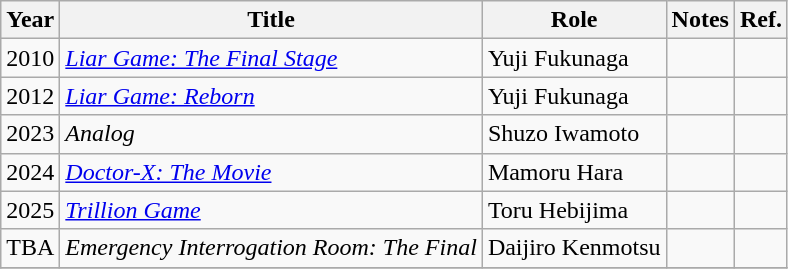<table class="wikitable">
<tr>
<th>Year</th>
<th>Title</th>
<th>Role</th>
<th>Notes</th>
<th>Ref.</th>
</tr>
<tr>
<td>2010</td>
<td><em><a href='#'>Liar Game: The Final Stage</a></em></td>
<td>Yuji Fukunaga</td>
<td></td>
<td></td>
</tr>
<tr>
<td>2012</td>
<td><em><a href='#'>Liar Game: Reborn</a></em></td>
<td>Yuji Fukunaga</td>
<td></td>
<td></td>
</tr>
<tr>
<td>2023</td>
<td><em>Analog</em></td>
<td>Shuzo Iwamoto</td>
<td></td>
<td></td>
</tr>
<tr>
<td>2024</td>
<td><em><a href='#'>Doctor-X: The Movie</a></em></td>
<td>Mamoru Hara</td>
<td></td>
<td></td>
</tr>
<tr>
<td>2025</td>
<td><em><a href='#'>Trillion Game</a></em></td>
<td>Toru Hebijima</td>
<td></td>
<td></td>
</tr>
<tr>
<td>TBA</td>
<td><em>Emergency Interrogation Room: The Final</em></td>
<td>Daijiro Kenmotsu</td>
<td></td>
<td></td>
</tr>
<tr>
</tr>
</table>
